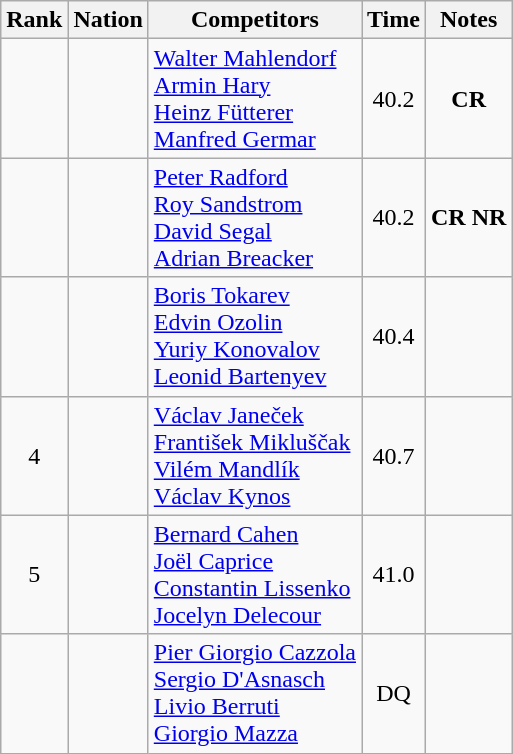<table class="wikitable sortable" style="text-align:center">
<tr>
<th>Rank</th>
<th>Nation</th>
<th>Competitors</th>
<th>Time</th>
<th>Notes</th>
</tr>
<tr>
<td></td>
<td align=left></td>
<td align=left><a href='#'>Walter Mahlendorf</a><br><a href='#'>Armin Hary</a><br><a href='#'>Heinz Fütterer</a><br><a href='#'>Manfred Germar</a></td>
<td>40.2</td>
<td><strong>CR</strong></td>
</tr>
<tr>
<td></td>
<td align=left></td>
<td align=left><a href='#'>Peter Radford</a><br><a href='#'>Roy Sandstrom</a><br><a href='#'>David Segal</a><br><a href='#'>Adrian Breacker</a></td>
<td>40.2</td>
<td><strong>CR NR</strong></td>
</tr>
<tr>
<td></td>
<td align=left></td>
<td align=left><a href='#'>Boris Tokarev</a><br><a href='#'>Edvin Ozolin</a><br><a href='#'>Yuriy Konovalov</a><br><a href='#'>Leonid Bartenyev</a></td>
<td>40.4</td>
<td></td>
</tr>
<tr>
<td>4</td>
<td align=left></td>
<td align=left><a href='#'>Václav Janeček</a><br><a href='#'>František Mikluščak</a><br><a href='#'>Vilém Mandlík</a><br><a href='#'>Václav Kynos</a></td>
<td>40.7</td>
<td></td>
</tr>
<tr>
<td>5</td>
<td align=left></td>
<td align=left><a href='#'>Bernard Cahen</a><br><a href='#'>Joël Caprice</a><br><a href='#'>Constantin Lissenko</a><br><a href='#'>Jocelyn Delecour</a></td>
<td>41.0</td>
<td></td>
</tr>
<tr>
<td></td>
<td align=left></td>
<td align=left><a href='#'>Pier Giorgio Cazzola</a><br><a href='#'>Sergio D'Asnasch</a><br><a href='#'>Livio Berruti</a><br><a href='#'>Giorgio Mazza</a></td>
<td>DQ</td>
<td></td>
</tr>
</table>
